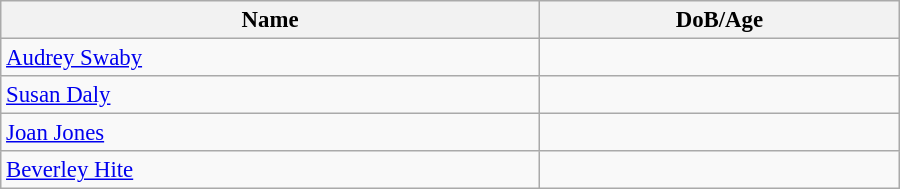<table class="wikitable" style="width:600px; font-size:95%;">
<tr>
<th align="left">Name</th>
<th align="left">DoB/Age</th>
</tr>
<tr>
<td align="left"><a href='#'>Audrey Swaby</a></td>
<td align="left"></td>
</tr>
<tr>
<td align="left"><a href='#'>Susan Daly</a></td>
<td align="left"></td>
</tr>
<tr>
<td align="left"><a href='#'>Joan Jones</a></td>
<td align="left"></td>
</tr>
<tr>
<td align="left"><a href='#'>Beverley Hite</a></td>
<td align="left"></td>
</tr>
</table>
